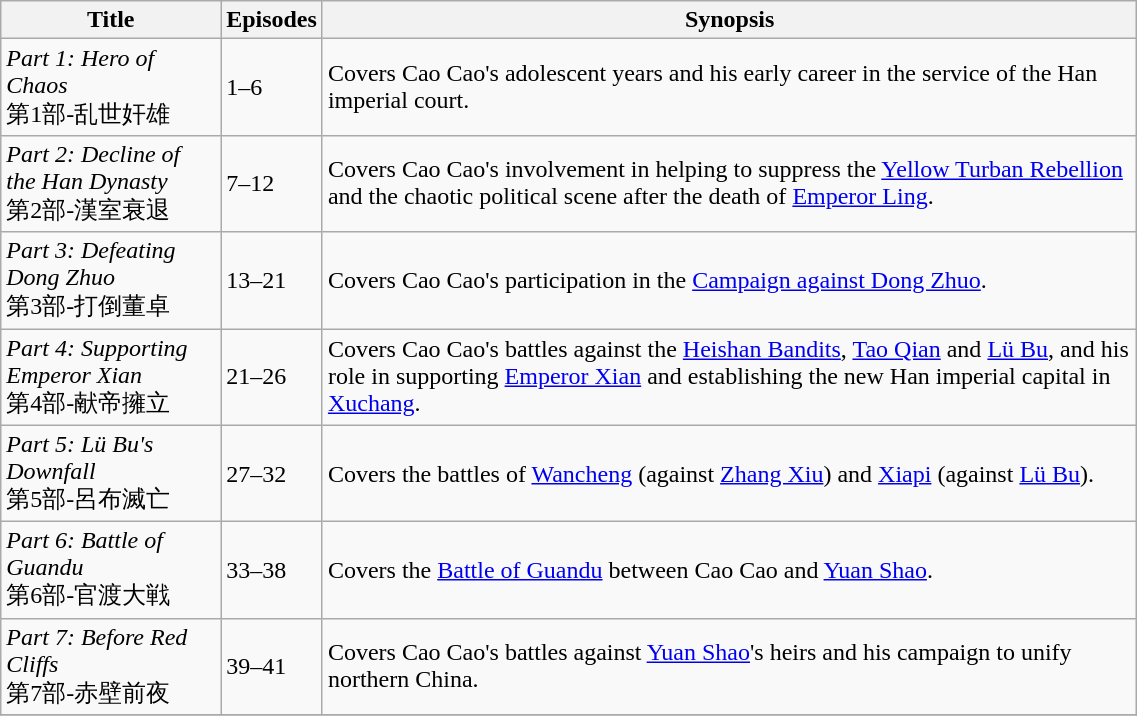<table class="wikitable" width=60%>
<tr>
<th>Title</th>
<th>Episodes</th>
<th>Synopsis</th>
</tr>
<tr>
<td><em>Part 1: Hero of Chaos</em><br>第1部-乱世奸雄</td>
<td>1–6</td>
<td>Covers Cao Cao's adolescent years and his early career in the service of the Han imperial court.</td>
</tr>
<tr>
<td><em>Part 2: Decline of the Han Dynasty</em><br>第2部-漢室衰退</td>
<td>7–12</td>
<td>Covers Cao Cao's involvement in helping to suppress the <a href='#'>Yellow Turban Rebellion</a> and the chaotic political scene after the death of <a href='#'>Emperor Ling</a>.</td>
</tr>
<tr>
<td><em>Part 3: Defeating Dong Zhuo</em><br>第3部-打倒董卓</td>
<td>13–21</td>
<td>Covers Cao Cao's participation in the <a href='#'>Campaign against Dong Zhuo</a>.</td>
</tr>
<tr>
<td><em>Part 4: Supporting Emperor Xian</em><br>第4部-献帝擁立</td>
<td>21–26</td>
<td>Covers Cao Cao's battles against the <a href='#'>Heishan Bandits</a>, <a href='#'>Tao Qian</a> and <a href='#'>Lü Bu</a>, and his role in supporting <a href='#'>Emperor Xian</a> and establishing the new Han imperial capital in <a href='#'>Xuchang</a>.</td>
</tr>
<tr>
<td><em>Part 5: Lü Bu's Downfall</em><br>第5部-呂布滅亡</td>
<td>27–32</td>
<td>Covers the battles of <a href='#'>Wancheng</a> (against <a href='#'>Zhang Xiu</a>) and <a href='#'>Xiapi</a> (against <a href='#'>Lü Bu</a>).</td>
</tr>
<tr>
<td><em>Part 6: Battle of Guandu</em><br>第6部-官渡大戦</td>
<td>33–38</td>
<td>Covers the <a href='#'>Battle of Guandu</a> between Cao Cao and <a href='#'>Yuan Shao</a>.</td>
</tr>
<tr>
<td><em>Part 7: Before Red Cliffs</em><br>第7部-赤壁前夜</td>
<td>39–41</td>
<td>Covers Cao Cao's battles against <a href='#'>Yuan Shao</a>'s heirs and his campaign to unify northern China.</td>
</tr>
<tr>
</tr>
</table>
